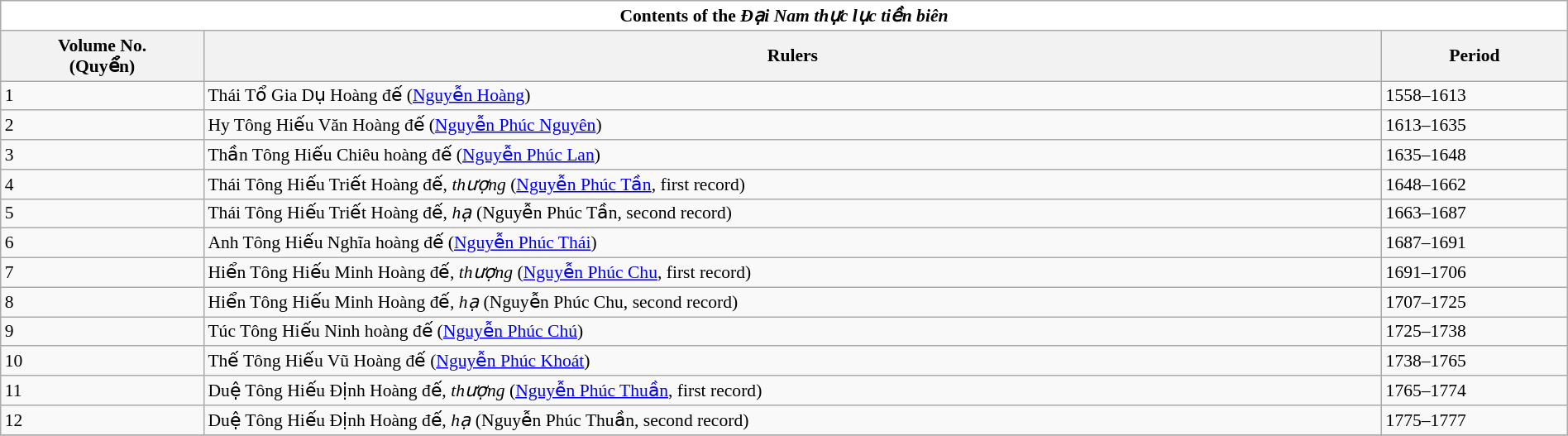<table class="wikitable collapsible collapsed" style="clear:none; font-size:90%; padding:0 auto; width:100%; margin:auto">
<tr>
<th colspan=3 align="center" style="background:#FFFFFF">Contents of the <em>Đại Nam thực lục tiền biên</em></th>
</tr>
<tr>
<th>Volume No.<br>(Quyển)</th>
<th>Rulers</th>
<th>Period</th>
</tr>
<tr>
<td>1</td>
<td>Thái Tổ Gia Dụ Hoàng đế (<a href='#'>Nguyễn Hoàng</a>)</td>
<td>1558–1613</td>
</tr>
<tr>
<td>2</td>
<td>Hy Tông Hiếu Văn Hoàng đế (<a href='#'>Nguyễn Phúc Nguyên</a>)</td>
<td>1613–1635</td>
</tr>
<tr>
<td>3</td>
<td>Thần Tông Hiếu Chiêu hoàng đế (<a href='#'>Nguyễn Phúc Lan</a>)</td>
<td>1635–1648</td>
</tr>
<tr>
<td>4</td>
<td>Thái Tông Hiếu Triết Hoàng đế, <em>thượng</em> (<a href='#'>Nguyễn Phúc Tần</a>, first record)</td>
<td>1648–1662</td>
</tr>
<tr>
<td>5</td>
<td>Thái Tông Hiếu Triết Hoàng đế, <em>hạ</em> (Nguyễn Phúc Tần, second record)</td>
<td>1663–1687</td>
</tr>
<tr>
<td>6</td>
<td>Anh Tông Hiếu Nghĩa hoàng đế (<a href='#'>Nguyễn Phúc Thái</a>)</td>
<td>1687–1691</td>
</tr>
<tr>
<td>7</td>
<td>Hiển Tông Hiếu Minh Hoàng đế, <em>thượng</em> (<a href='#'>Nguyễn Phúc Chu</a>, first record)</td>
<td>1691–1706</td>
</tr>
<tr>
<td>8</td>
<td>Hiển Tông Hiếu Minh Hoàng đế, <em>hạ</em> (Nguyễn Phúc Chu, second record)</td>
<td>1707–1725</td>
</tr>
<tr>
<td>9</td>
<td>Túc Tông Hiếu Ninh hoàng đế (<a href='#'>Nguyễn Phúc Chú</a>)</td>
<td>1725–1738</td>
</tr>
<tr>
<td>10</td>
<td>Thế Tông Hiếu Vũ Hoàng đế (<a href='#'>Nguyễn Phúc Khoát</a>)</td>
<td>1738–1765</td>
</tr>
<tr>
<td>11</td>
<td>Duệ Tông Hiếu Định Hoàng đế, <em>thượng</em> (<a href='#'>Nguyễn Phúc Thuần</a>, first record)</td>
<td>1765–1774</td>
</tr>
<tr>
<td>12</td>
<td>Duệ Tông Hiếu Định Hoàng đế, <em>hạ</em> (Nguyễn Phúc Thuần, second record)</td>
<td>1775–1777</td>
</tr>
<tr>
</tr>
</table>
